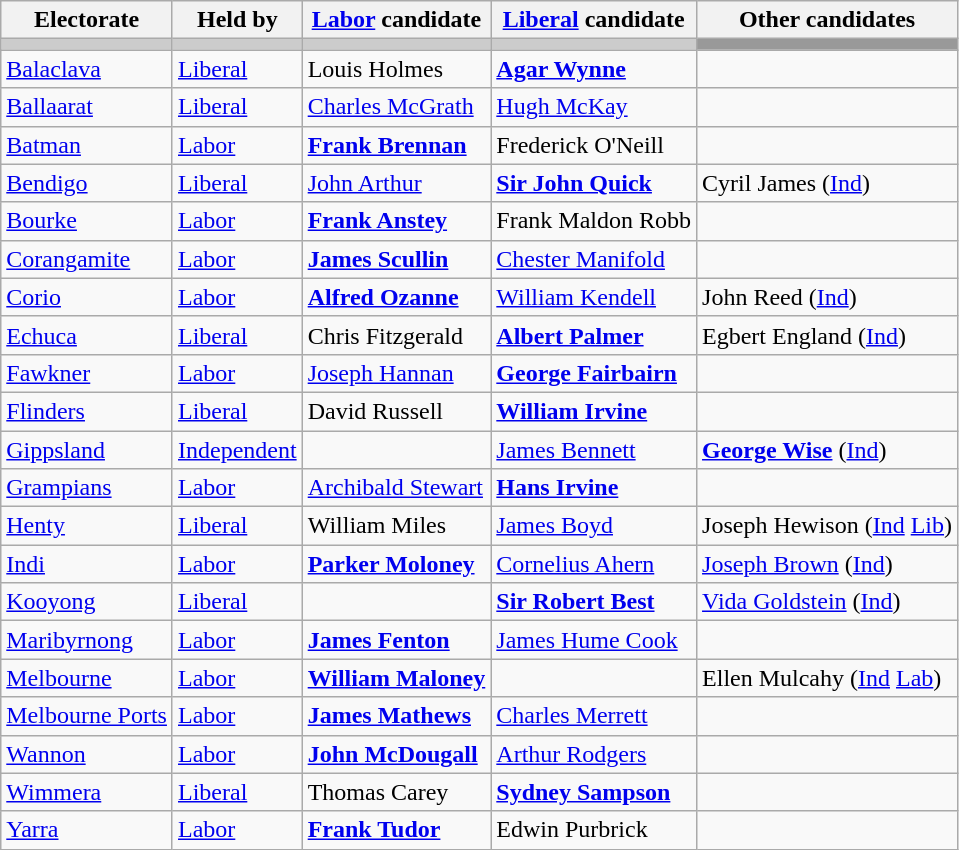<table class="wikitable">
<tr>
<th>Electorate</th>
<th>Held by</th>
<th><a href='#'>Labor</a> candidate</th>
<th><a href='#'>Liberal</a> candidate</th>
<th>Other candidates</th>
</tr>
<tr bgcolor="#cccccc">
<td></td>
<td></td>
<td></td>
<td></td>
<td bgcolor="#999999"></td>
</tr>
<tr>
<td><a href='#'>Balaclava</a></td>
<td><a href='#'>Liberal</a></td>
<td>Louis Holmes</td>
<td><strong><a href='#'>Agar Wynne</a></strong></td>
<td></td>
</tr>
<tr>
<td><a href='#'>Ballaarat</a></td>
<td><a href='#'>Liberal</a></td>
<td><a href='#'>Charles McGrath</a></td>
<td><a href='#'>Hugh McKay</a></td>
<td></td>
</tr>
<tr>
<td><a href='#'>Batman</a></td>
<td><a href='#'>Labor</a></td>
<td><strong><a href='#'>Frank Brennan</a></strong></td>
<td>Frederick O'Neill</td>
<td></td>
</tr>
<tr>
<td><a href='#'>Bendigo</a></td>
<td><a href='#'>Liberal</a></td>
<td><a href='#'>John Arthur</a></td>
<td><strong><a href='#'>Sir John Quick</a></strong></td>
<td>Cyril James (<a href='#'>Ind</a>)</td>
</tr>
<tr>
<td><a href='#'>Bourke</a></td>
<td><a href='#'>Labor</a></td>
<td><strong><a href='#'>Frank Anstey</a></strong></td>
<td>Frank Maldon Robb</td>
<td></td>
</tr>
<tr>
<td><a href='#'>Corangamite</a></td>
<td><a href='#'>Labor</a></td>
<td><strong><a href='#'>James Scullin</a></strong></td>
<td><a href='#'>Chester Manifold</a></td>
<td></td>
</tr>
<tr>
<td><a href='#'>Corio</a></td>
<td><a href='#'>Labor</a></td>
<td><strong><a href='#'>Alfred Ozanne</a></strong></td>
<td><a href='#'>William Kendell</a></td>
<td>John Reed (<a href='#'>Ind</a>)</td>
</tr>
<tr>
<td><a href='#'>Echuca</a></td>
<td><a href='#'>Liberal</a></td>
<td>Chris Fitzgerald</td>
<td><strong><a href='#'>Albert Palmer</a></strong></td>
<td>Egbert England (<a href='#'>Ind</a>)</td>
</tr>
<tr>
<td><a href='#'>Fawkner</a></td>
<td><a href='#'>Labor</a></td>
<td><a href='#'>Joseph Hannan</a></td>
<td><strong><a href='#'>George Fairbairn</a></strong></td>
<td></td>
</tr>
<tr>
<td><a href='#'>Flinders</a></td>
<td><a href='#'>Liberal</a></td>
<td>David Russell</td>
<td><strong><a href='#'>William Irvine</a></strong></td>
<td></td>
</tr>
<tr>
<td><a href='#'>Gippsland</a></td>
<td><a href='#'>Independent</a></td>
<td></td>
<td><a href='#'>James Bennett</a></td>
<td><strong><a href='#'>George Wise</a></strong> (<a href='#'>Ind</a>)</td>
</tr>
<tr>
<td><a href='#'>Grampians</a></td>
<td><a href='#'>Labor</a></td>
<td><a href='#'>Archibald Stewart</a></td>
<td><strong><a href='#'>Hans Irvine</a></strong></td>
<td></td>
</tr>
<tr>
<td><a href='#'>Henty</a></td>
<td><a href='#'>Liberal</a></td>
<td>William Miles</td>
<td><a href='#'>James Boyd</a></td>
<td>Joseph Hewison (<a href='#'>Ind</a> <a href='#'>Lib</a>)</td>
</tr>
<tr>
<td><a href='#'>Indi</a></td>
<td><a href='#'>Labor</a></td>
<td><strong><a href='#'>Parker Moloney</a></strong></td>
<td><a href='#'>Cornelius Ahern</a></td>
<td><a href='#'>Joseph Brown</a> (<a href='#'>Ind</a>)</td>
</tr>
<tr>
<td><a href='#'>Kooyong</a></td>
<td><a href='#'>Liberal</a></td>
<td></td>
<td><strong><a href='#'>Sir Robert Best</a></strong></td>
<td><a href='#'>Vida Goldstein</a> (<a href='#'>Ind</a>)</td>
</tr>
<tr>
<td><a href='#'>Maribyrnong</a></td>
<td><a href='#'>Labor</a></td>
<td><strong><a href='#'>James Fenton</a></strong></td>
<td><a href='#'>James Hume Cook</a></td>
<td></td>
</tr>
<tr>
<td><a href='#'>Melbourne</a></td>
<td><a href='#'>Labor</a></td>
<td><strong><a href='#'>William Maloney</a></strong></td>
<td></td>
<td>Ellen Mulcahy (<a href='#'>Ind</a> <a href='#'>Lab</a>)</td>
</tr>
<tr>
<td><a href='#'>Melbourne Ports</a></td>
<td><a href='#'>Labor</a></td>
<td><strong><a href='#'>James Mathews</a></strong></td>
<td><a href='#'>Charles Merrett</a></td>
<td></td>
</tr>
<tr>
<td><a href='#'>Wannon</a></td>
<td><a href='#'>Labor</a></td>
<td><strong><a href='#'>John McDougall</a></strong></td>
<td><a href='#'>Arthur Rodgers</a></td>
<td></td>
</tr>
<tr>
<td><a href='#'>Wimmera</a></td>
<td><a href='#'>Liberal</a></td>
<td>Thomas Carey</td>
<td><strong><a href='#'>Sydney Sampson</a></strong></td>
<td></td>
</tr>
<tr>
<td><a href='#'>Yarra</a></td>
<td><a href='#'>Labor</a></td>
<td><strong><a href='#'>Frank Tudor</a></strong></td>
<td>Edwin Purbrick</td>
<td></td>
</tr>
</table>
